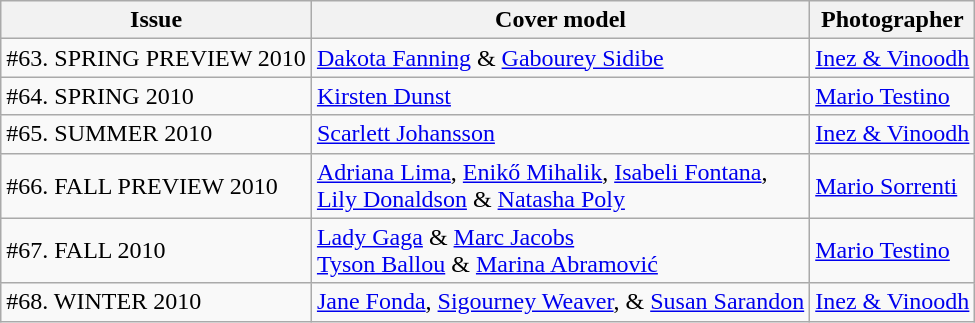<table class="sortable wikitable">
<tr>
<th>Issue</th>
<th>Cover model</th>
<th>Photographer</th>
</tr>
<tr>
<td>#63. SPRING PREVIEW 2010</td>
<td><a href='#'>Dakota Fanning</a> & <a href='#'>Gabourey Sidibe</a></td>
<td><a href='#'>Inez & Vinoodh</a></td>
</tr>
<tr>
<td>#64. SPRING 2010</td>
<td><a href='#'>Kirsten Dunst</a></td>
<td><a href='#'>Mario Testino</a></td>
</tr>
<tr>
<td>#65. SUMMER 2010</td>
<td><a href='#'>Scarlett Johansson</a></td>
<td><a href='#'>Inez & Vinoodh</a></td>
</tr>
<tr>
<td>#66. FALL PREVIEW 2010</td>
<td><a href='#'>Adriana Lima</a>, <a href='#'>Enikő Mihalik</a>, <a href='#'>Isabeli Fontana</a>,<br><a href='#'>Lily Donaldson</a> & <a href='#'>Natasha Poly</a></td>
<td><a href='#'>Mario Sorrenti</a></td>
</tr>
<tr>
<td>#67. FALL 2010</td>
<td><a href='#'>Lady Gaga</a> & <a href='#'>Marc Jacobs</a><br><a href='#'>Tyson Ballou</a> & <a href='#'>Marina Abramović</a></td>
<td><a href='#'>Mario Testino</a></td>
</tr>
<tr>
<td>#68. WINTER 2010</td>
<td><a href='#'>Jane Fonda</a>, <a href='#'>Sigourney Weaver</a>, & <a href='#'>Susan Sarandon</a></td>
<td><a href='#'>Inez & Vinoodh</a></td>
</tr>
</table>
